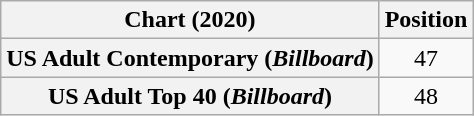<table class="wikitable sortable plainrowheaders" style="text-align:center">
<tr>
<th scope="col">Chart (2020)</th>
<th scope="col">Position</th>
</tr>
<tr>
<th scope="row">US Adult Contemporary (<em>Billboard</em>)</th>
<td>47</td>
</tr>
<tr>
<th scope="row">US Adult Top 40 (<em>Billboard</em>)</th>
<td>48</td>
</tr>
</table>
